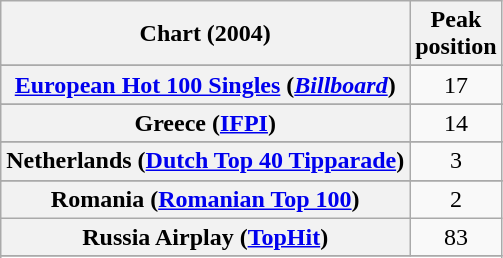<table class="wikitable sortable plainrowheaders" style="text-align:center">
<tr>
<th scope="col">Chart (2004)</th>
<th scope="col">Peak<br>position</th>
</tr>
<tr>
</tr>
<tr>
</tr>
<tr>
</tr>
<tr>
</tr>
<tr>
</tr>
<tr>
<th scope="row"><a href='#'>European Hot 100 Singles</a> (<em><a href='#'>Billboard</a></em>)</th>
<td>17</td>
</tr>
<tr>
</tr>
<tr>
</tr>
<tr>
<th scope="row">Greece (<a href='#'>IFPI</a>)</th>
<td>14</td>
</tr>
<tr>
</tr>
<tr>
</tr>
<tr>
</tr>
<tr>
<th scope="row">Netherlands (<a href='#'>Dutch Top 40 Tipparade</a>)</th>
<td>3</td>
</tr>
<tr>
</tr>
<tr>
<th scope="row">Romania (<a href='#'>Romanian Top 100</a>)</th>
<td>2</td>
</tr>
<tr>
<th scope="row">Russia Airplay (<a href='#'>TopHit</a>)</th>
<td>83</td>
</tr>
<tr>
</tr>
<tr>
</tr>
<tr>
</tr>
</table>
